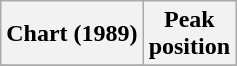<table class="wikitable sortable plainrowheaders" style="text-align:center">
<tr>
<th scope="col">Chart (1989)</th>
<th scope="col">Peak<br>position</th>
</tr>
<tr>
</tr>
</table>
